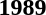<table>
<tr>
<td><strong>1989</strong><br></td>
</tr>
</table>
